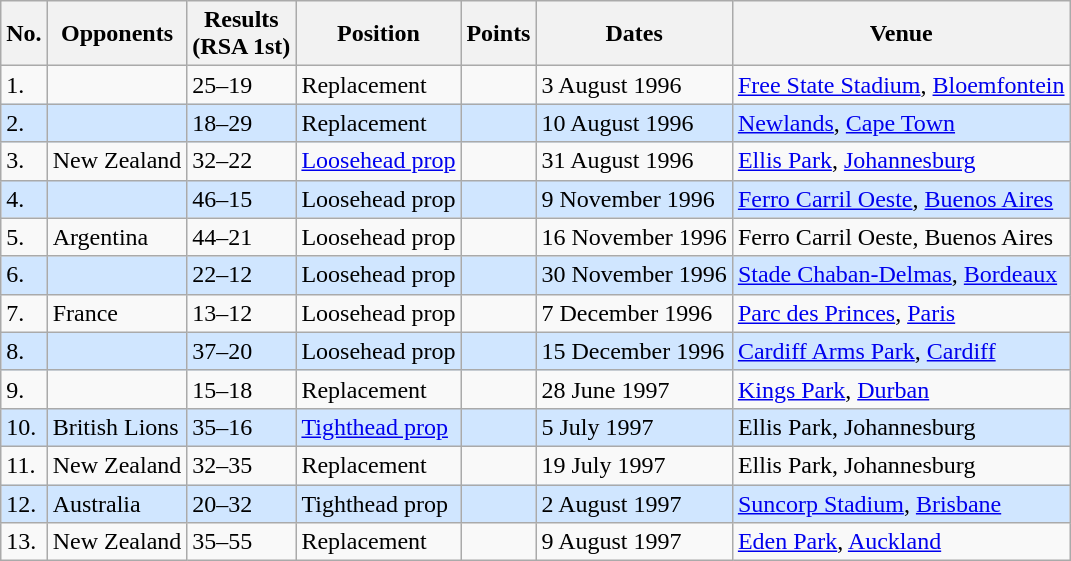<table class="wikitable">
<tr>
<th>No.</th>
<th>Opponents</th>
<th>Results <br> (RSA 1st)</th>
<th>Position</th>
<th>Points</th>
<th>Dates</th>
<th>Venue</th>
</tr>
<tr>
<td>1.</td>
<td></td>
<td>25–19</td>
<td>Replacement</td>
<td></td>
<td>3 August 1996</td>
<td><a href='#'>Free State Stadium</a>, <a href='#'>Bloemfontein</a></td>
</tr>
<tr style="background: #D0E6FF;">
<td>2.</td>
<td></td>
<td>18–29</td>
<td>Replacement</td>
<td></td>
<td>10 August 1996</td>
<td><a href='#'>Newlands</a>, <a href='#'>Cape Town</a></td>
</tr>
<tr>
<td>3.</td>
<td> New Zealand</td>
<td>32–22</td>
<td><a href='#'>Loosehead prop</a></td>
<td></td>
<td>31 August 1996</td>
<td><a href='#'>Ellis Park</a>, <a href='#'>Johannesburg</a></td>
</tr>
<tr style="background: #D0E6FF;">
<td>4.</td>
<td></td>
<td>46–15</td>
<td>Loosehead prop</td>
<td></td>
<td>9 November 1996</td>
<td><a href='#'>Ferro Carril Oeste</a>, <a href='#'>Buenos Aires</a></td>
</tr>
<tr>
<td>5.</td>
<td> Argentina</td>
<td>44–21</td>
<td>Loosehead prop</td>
<td></td>
<td>16 November 1996</td>
<td>Ferro Carril Oeste, Buenos Aires</td>
</tr>
<tr style="background: #D0E6FF;">
<td>6.</td>
<td></td>
<td>22–12</td>
<td>Loosehead prop</td>
<td></td>
<td>30 November 1996</td>
<td><a href='#'>Stade Chaban-Delmas</a>, <a href='#'>Bordeaux</a></td>
</tr>
<tr>
<td>7.</td>
<td> France</td>
<td>13–12</td>
<td>Loosehead prop</td>
<td></td>
<td>7 December 1996</td>
<td><a href='#'>Parc des Princes</a>, <a href='#'>Paris</a></td>
</tr>
<tr style="background: #D0E6FF;">
<td>8.</td>
<td></td>
<td>37–20</td>
<td>Loosehead prop</td>
<td></td>
<td>15 December 1996</td>
<td><a href='#'>Cardiff Arms Park</a>, <a href='#'>Cardiff</a></td>
</tr>
<tr>
<td>9.</td>
<td></td>
<td>15–18</td>
<td>Replacement</td>
<td></td>
<td>28 June 1997</td>
<td><a href='#'>Kings Park</a>, <a href='#'>Durban</a></td>
</tr>
<tr style="background: #D0E6FF;">
<td>10.</td>
<td> British Lions</td>
<td>35–16</td>
<td><a href='#'>Tighthead prop</a></td>
<td></td>
<td>5 July 1997</td>
<td>Ellis Park, Johannesburg</td>
</tr>
<tr>
<td>11.</td>
<td> New Zealand</td>
<td>32–35</td>
<td>Replacement</td>
<td></td>
<td>19 July 1997</td>
<td>Ellis Park, Johannesburg</td>
</tr>
<tr style="background: #D0E6FF;">
<td>12.</td>
<td> Australia</td>
<td>20–32</td>
<td>Tighthead prop</td>
<td></td>
<td>2 August 1997</td>
<td><a href='#'>Suncorp Stadium</a>, <a href='#'>Brisbane</a></td>
</tr>
<tr>
<td>13.</td>
<td> New Zealand</td>
<td>35–55</td>
<td>Replacement</td>
<td></td>
<td>9 August 1997</td>
<td><a href='#'>Eden Park</a>, <a href='#'>Auckland</a></td>
</tr>
</table>
